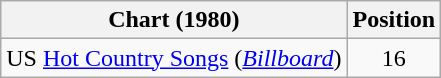<table class="wikitable sortable">
<tr>
<th scope="col">Chart (1980)</th>
<th scope="col">Position</th>
</tr>
<tr>
<td>US <a href='#'>Hot Country Songs</a> (<em><a href='#'>Billboard</a></em>)</td>
<td align="center">16</td>
</tr>
</table>
